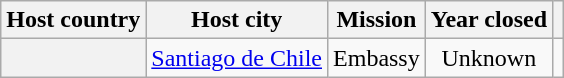<table class="wikitable plainrowheaders" style="text-align:center;">
<tr>
<th scope="col">Host country</th>
<th scope="col">Host city</th>
<th scope="col">Mission</th>
<th scope="col">Year closed</th>
<th scope="col"></th>
</tr>
<tr>
<th scope="row"></th>
<td><a href='#'>Santiago de Chile</a></td>
<td>Embassy</td>
<td>Unknown</td>
<td></td>
</tr>
</table>
